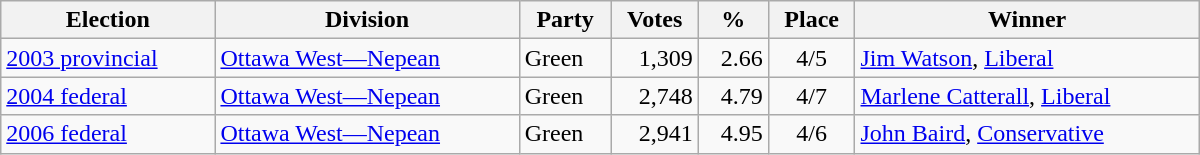<table class="wikitable" width="800">
<tr>
<th align="left">Election</th>
<th align="left">Division</th>
<th align="left">Party</th>
<th align="right">Votes</th>
<th align="right">%</th>
<th align="center">Place</th>
<th align="center">Winner</th>
</tr>
<tr>
<td align="left"><a href='#'>2003 provincial</a></td>
<td align="left"><a href='#'>Ottawa West—Nepean</a></td>
<td align="left">Green</td>
<td align="right">1,309</td>
<td align="right">2.66</td>
<td align="center">4/5</td>
<td align="left"><a href='#'>Jim Watson</a>, <a href='#'>Liberal</a></td>
</tr>
<tr>
<td align="left"><a href='#'>2004 federal</a></td>
<td align="left"><a href='#'>Ottawa West—Nepean</a></td>
<td align="left">Green</td>
<td align="right">2,748</td>
<td align="right">4.79</td>
<td align="center">4/7</td>
<td align="left"><a href='#'>Marlene Catterall</a>, <a href='#'>Liberal</a></td>
</tr>
<tr>
<td align="left"><a href='#'>2006 federal</a></td>
<td align="left"><a href='#'>Ottawa West—Nepean</a></td>
<td align="left">Green</td>
<td align="right">2,941</td>
<td align="right">4.95</td>
<td align="center">4/6</td>
<td align="left"><a href='#'>John Baird</a>, <a href='#'>Conservative</a></td>
</tr>
</table>
